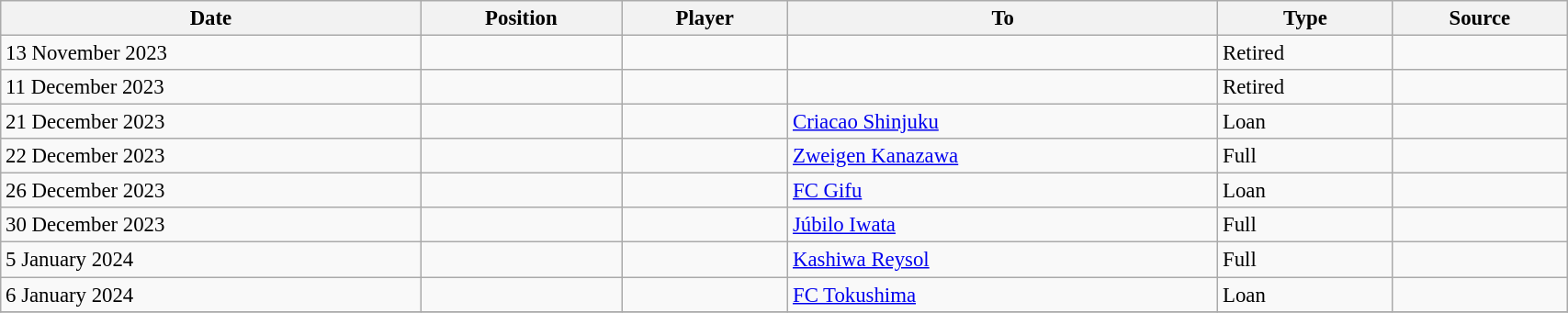<table class="wikitable sortable" style="width:90%; text-align:center; font-size:95%; text-align:left;">
<tr>
<th>Date</th>
<th>Position</th>
<th>Player</th>
<th>To</th>
<th>Type</th>
<th>Source</th>
</tr>
<tr>
<td>13 November 2023</td>
<td></td>
<td></td>
<td></td>
<td>Retired</td>
<td></td>
</tr>
<tr>
<td>11 December 2023</td>
<td></td>
<td></td>
<td></td>
<td>Retired</td>
<td></td>
</tr>
<tr>
<td>21 December 2023</td>
<td></td>
<td></td>
<td> <a href='#'>Criacao Shinjuku</a></td>
<td>Loan</td>
<td></td>
</tr>
<tr>
<td>22 December 2023</td>
<td></td>
<td></td>
<td> <a href='#'>Zweigen Kanazawa</a></td>
<td>Full</td>
<td></td>
</tr>
<tr>
<td>26 December 2023</td>
<td></td>
<td></td>
<td> <a href='#'>FC Gifu</a></td>
<td>Loan</td>
<td></td>
</tr>
<tr>
<td>30 December 2023</td>
<td></td>
<td></td>
<td> <a href='#'>Júbilo Iwata</a></td>
<td>Full</td>
<td></td>
</tr>
<tr>
<td>5 January 2024</td>
<td></td>
<td></td>
<td> <a href='#'>Kashiwa Reysol</a></td>
<td>Full</td>
<td></td>
</tr>
<tr>
<td>6 January 2024</td>
<td></td>
<td></td>
<td> <a href='#'>FC Tokushima</a></td>
<td>Loan</td>
<td></td>
</tr>
<tr>
</tr>
</table>
